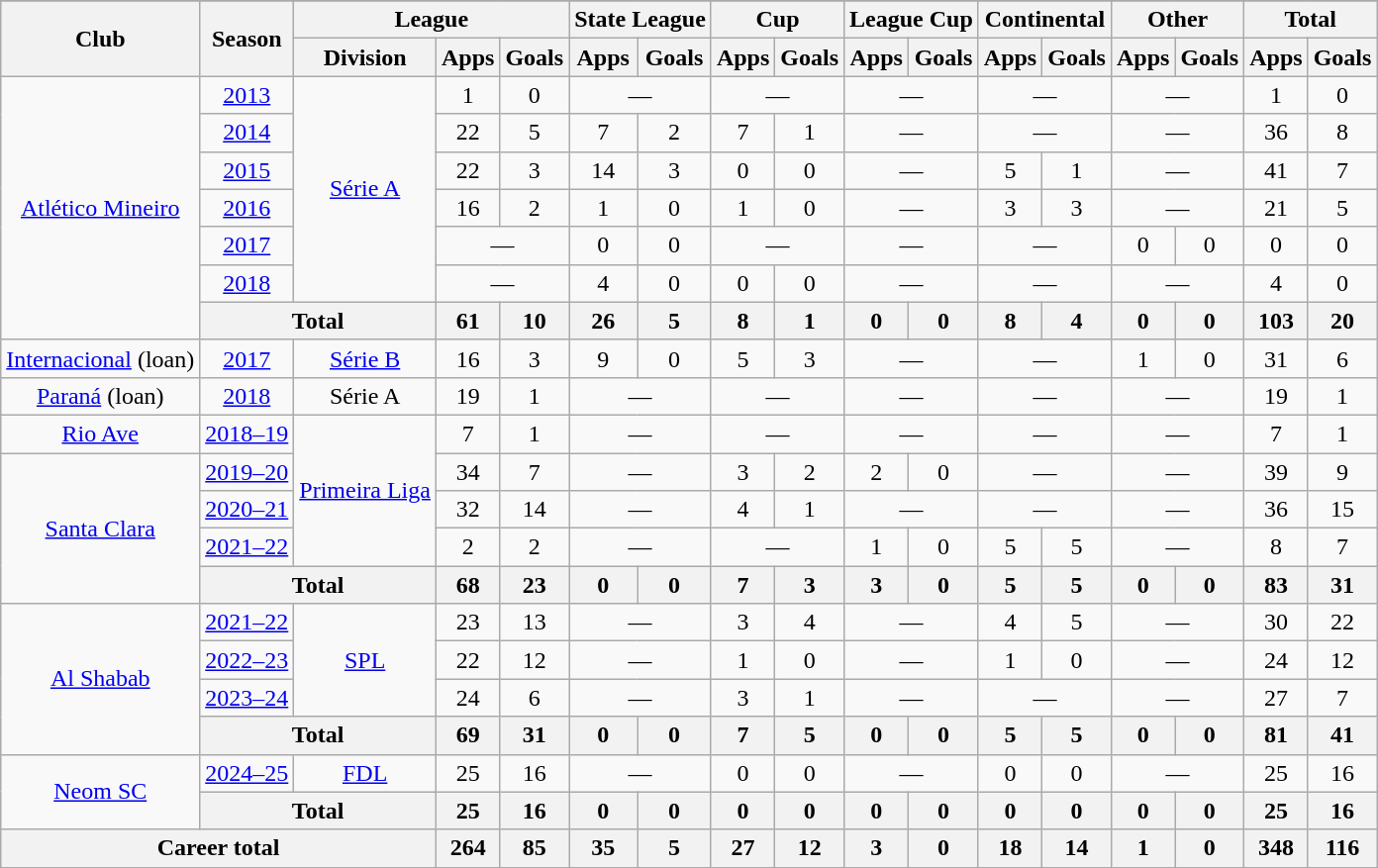<table class="wikitable" style="text-align: center">
<tr>
</tr>
<tr>
<th rowspan="2">Club</th>
<th rowspan="2">Season</th>
<th colspan="3">League</th>
<th colspan="2">State League</th>
<th colspan="2">Cup</th>
<th colspan="2">League Cup</th>
<th colspan="2">Continental</th>
<th colspan="2">Other</th>
<th colspan="3">Total</th>
</tr>
<tr>
<th>Division</th>
<th>Apps</th>
<th>Goals</th>
<th>Apps</th>
<th>Goals</th>
<th>Apps</th>
<th>Goals</th>
<th>Apps</th>
<th>Goals</th>
<th>Apps</th>
<th>Goals</th>
<th>Apps</th>
<th>Goals</th>
<th>Apps</th>
<th>Goals</th>
</tr>
<tr>
<td rowspan="7"><a href='#'>Atlético Mineiro</a></td>
<td><a href='#'>2013</a></td>
<td rowspan="6"><a href='#'>Série A</a></td>
<td>1</td>
<td>0</td>
<td colspan="2">—</td>
<td colspan="2">—</td>
<td colspan="2">—</td>
<td colspan="2">—</td>
<td colspan="2">—</td>
<td>1</td>
<td>0</td>
</tr>
<tr>
<td><a href='#'>2014</a></td>
<td>22</td>
<td>5</td>
<td>7</td>
<td>2</td>
<td>7</td>
<td>1</td>
<td colspan="2">—</td>
<td colspan="2">—</td>
<td colspan="2">—</td>
<td>36</td>
<td>8</td>
</tr>
<tr>
<td><a href='#'>2015</a></td>
<td>22</td>
<td>3</td>
<td>14</td>
<td>3</td>
<td>0</td>
<td>0</td>
<td colspan="2">—</td>
<td>5</td>
<td>1</td>
<td colspan="2">—</td>
<td>41</td>
<td>7</td>
</tr>
<tr>
<td><a href='#'>2016</a></td>
<td>16</td>
<td>2</td>
<td>1</td>
<td>0</td>
<td>1</td>
<td>0</td>
<td colspan="2">—</td>
<td>3</td>
<td>3</td>
<td colspan="2">—</td>
<td>21</td>
<td>5</td>
</tr>
<tr>
<td><a href='#'>2017</a></td>
<td colspan="2">—</td>
<td>0</td>
<td>0</td>
<td colspan="2">—</td>
<td colspan="2">—</td>
<td colspan="2">—</td>
<td>0</td>
<td>0</td>
<td>0</td>
<td>0</td>
</tr>
<tr>
<td><a href='#'>2018</a></td>
<td colspan="2">—</td>
<td>4</td>
<td>0</td>
<td>0</td>
<td>0</td>
<td colspan="2">—</td>
<td colspan="2">—</td>
<td colspan="2">—</td>
<td>4</td>
<td>0</td>
</tr>
<tr>
<th colspan="2">Total</th>
<th>61</th>
<th>10</th>
<th>26</th>
<th>5</th>
<th>8</th>
<th>1</th>
<th>0</th>
<th>0</th>
<th>8</th>
<th>4</th>
<th>0</th>
<th>0</th>
<th>103</th>
<th>20</th>
</tr>
<tr>
<td><a href='#'>Internacional</a> (loan)</td>
<td><a href='#'>2017</a></td>
<td><a href='#'>Série B</a></td>
<td>16</td>
<td>3</td>
<td>9</td>
<td>0</td>
<td>5</td>
<td>3</td>
<td colspan="2">—</td>
<td colspan="2">—</td>
<td>1</td>
<td>0</td>
<td>31</td>
<td>6</td>
</tr>
<tr>
<td><a href='#'>Paraná</a> (loan)</td>
<td><a href='#'>2018</a></td>
<td>Série A</td>
<td>19</td>
<td>1</td>
<td colspan="2">—</td>
<td colspan="2">—</td>
<td colspan="2">—</td>
<td colspan="2">—</td>
<td colspan="2">—</td>
<td>19</td>
<td>1</td>
</tr>
<tr>
<td><a href='#'>Rio Ave</a></td>
<td><a href='#'>2018–19</a></td>
<td rowspan="4"><a href='#'>Primeira Liga</a></td>
<td>7</td>
<td>1</td>
<td colspan="2">—</td>
<td colspan="2">—</td>
<td colspan="2">—</td>
<td colspan="2">—</td>
<td colspan="2">—</td>
<td>7</td>
<td>1</td>
</tr>
<tr>
<td rowspan="4"><a href='#'>Santa Clara</a></td>
<td><a href='#'>2019–20</a></td>
<td>34</td>
<td>7</td>
<td colspan="2">—</td>
<td>3</td>
<td>2</td>
<td>2</td>
<td>0</td>
<td colspan="2">—</td>
<td colspan="2">—</td>
<td>39</td>
<td>9</td>
</tr>
<tr>
<td><a href='#'>2020–21</a></td>
<td>32</td>
<td>14</td>
<td colspan="2">—</td>
<td>4</td>
<td>1</td>
<td colspan="2">—</td>
<td colspan="2">—</td>
<td colspan="2">—</td>
<td>36</td>
<td>15</td>
</tr>
<tr>
<td><a href='#'>2021–22</a></td>
<td>2</td>
<td>2</td>
<td colspan="2">—</td>
<td colspan="2">—</td>
<td>1</td>
<td>0</td>
<td>5</td>
<td>5</td>
<td colspan="2">—</td>
<td>8</td>
<td>7</td>
</tr>
<tr>
<th colspan="2">Total</th>
<th>68</th>
<th>23</th>
<th>0</th>
<th>0</th>
<th>7</th>
<th>3</th>
<th>3</th>
<th>0</th>
<th>5</th>
<th>5</th>
<th>0</th>
<th>0</th>
<th>83</th>
<th>31</th>
</tr>
<tr>
<td rowspan="4"><a href='#'>Al Shabab</a></td>
<td><a href='#'>2021–22</a></td>
<td rowspan="3"><a href='#'>SPL</a></td>
<td>23</td>
<td>13</td>
<td colspan="2">—</td>
<td>3</td>
<td>4</td>
<td colspan="2">—</td>
<td>4</td>
<td>5</td>
<td colspan="2">—</td>
<td>30</td>
<td>22</td>
</tr>
<tr>
<td><a href='#'>2022–23</a></td>
<td>22</td>
<td>12</td>
<td colspan="2">—</td>
<td>1</td>
<td>0</td>
<td colspan="2">—</td>
<td>1</td>
<td>0</td>
<td colspan="2">—</td>
<td>24</td>
<td>12</td>
</tr>
<tr>
<td><a href='#'>2023–24</a></td>
<td>24</td>
<td>6</td>
<td colspan="2">—</td>
<td>3</td>
<td>1</td>
<td colspan="2">—</td>
<td colspan="2">—</td>
<td colspan="2">—</td>
<td>27</td>
<td>7</td>
</tr>
<tr>
<th colspan="2">Total</th>
<th>69</th>
<th>31</th>
<th>0</th>
<th>0</th>
<th>7</th>
<th>5</th>
<th>0</th>
<th>0</th>
<th>5</th>
<th>5</th>
<th>0</th>
<th>0</th>
<th>81</th>
<th>41</th>
</tr>
<tr>
<td rowspan="2"><a href='#'>Neom SC</a></td>
<td><a href='#'>2024–25</a></td>
<td><a href='#'>FDL</a></td>
<td>25</td>
<td>16</td>
<td colspan="2">—</td>
<td>0</td>
<td>0</td>
<td colspan="2">—</td>
<td>0</td>
<td>0</td>
<td colspan="2">—</td>
<td>25</td>
<td>16</td>
</tr>
<tr>
<th colspan="2">Total</th>
<th>25</th>
<th>16</th>
<th>0</th>
<th>0</th>
<th>0</th>
<th>0</th>
<th>0</th>
<th>0</th>
<th>0</th>
<th>0</th>
<th>0</th>
<th>0</th>
<th>25</th>
<th>16</th>
</tr>
<tr>
<th colspan="3">Career total</th>
<th>264</th>
<th>85</th>
<th>35</th>
<th>5</th>
<th>27</th>
<th>12</th>
<th>3</th>
<th>0</th>
<th>18</th>
<th>14</th>
<th>1</th>
<th>0</th>
<th>348</th>
<th>116</th>
</tr>
</table>
